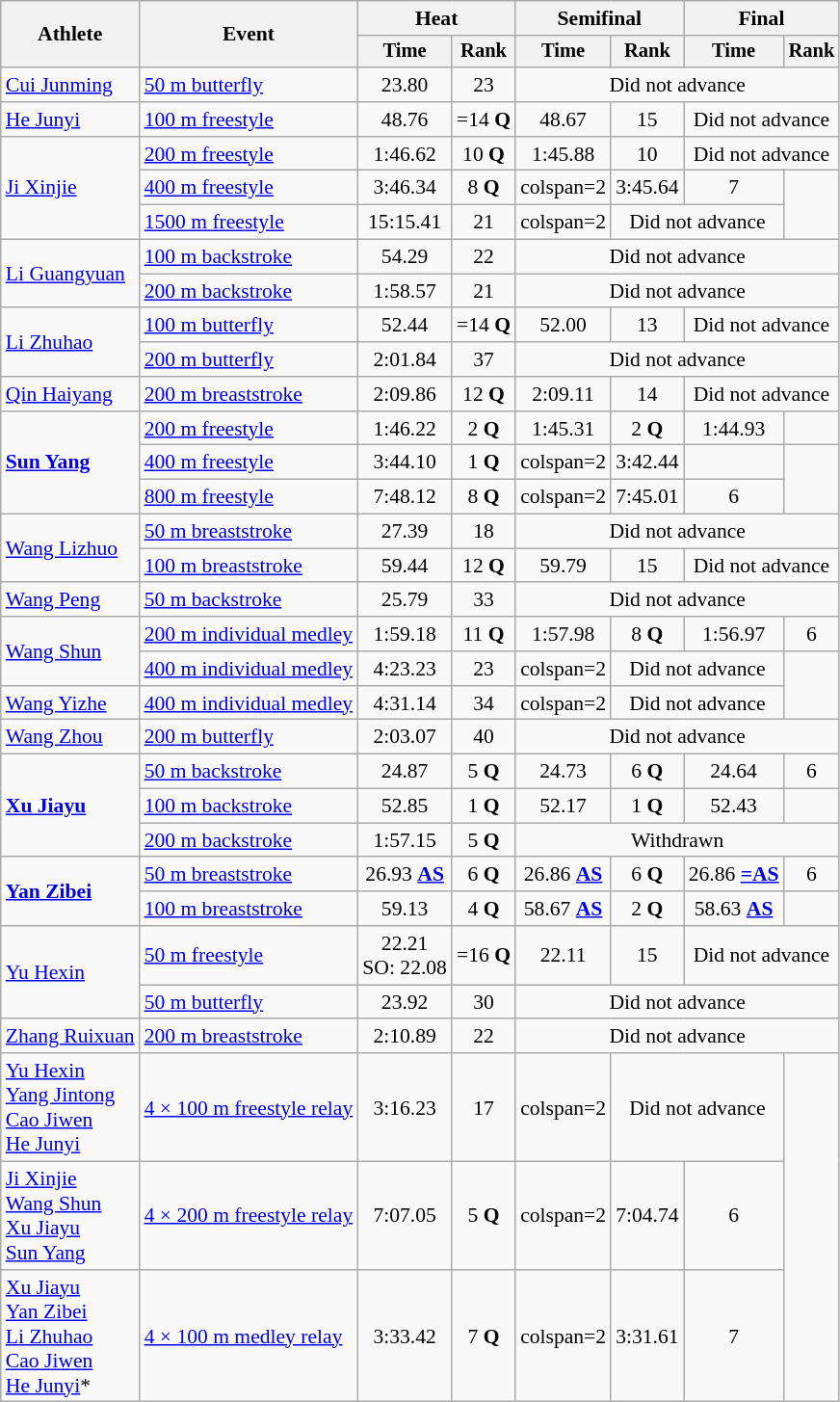<table class="wikitable" style="text-align:center; font-size:90%">
<tr>
<th rowspan="2">Athlete</th>
<th rowspan="2">Event</th>
<th colspan="2">Heat</th>
<th colspan="2">Semifinal</th>
<th colspan="2">Final</th>
</tr>
<tr style="font-size:95%">
<th>Time</th>
<th>Rank</th>
<th>Time</th>
<th>Rank</th>
<th>Time</th>
<th>Rank</th>
</tr>
<tr>
<td align=left><a href='#'>Cui Junming</a></td>
<td align=left><a href='#'>50 m butterfly</a></td>
<td>23.80</td>
<td>23</td>
<td colspan="4">Did not advance</td>
</tr>
<tr>
<td align=left><a href='#'>He Junyi</a></td>
<td align=left><a href='#'>100 m freestyle</a></td>
<td>48.76</td>
<td>=14 <strong>Q</strong></td>
<td>48.67</td>
<td>15</td>
<td colspan="2">Did not advance</td>
</tr>
<tr>
<td align=left rowspan=3><a href='#'>Ji Xinjie</a></td>
<td align=left><a href='#'>200 m freestyle</a></td>
<td>1:46.62</td>
<td>10 <strong>Q</strong></td>
<td>1:45.88</td>
<td>10</td>
<td colspan="2">Did not advance</td>
</tr>
<tr>
<td align=left><a href='#'>400 m freestyle</a></td>
<td>3:46.34</td>
<td>8 <strong>Q</strong></td>
<td>colspan=2</td>
<td>3:45.64</td>
<td>7</td>
</tr>
<tr>
<td align=left><a href='#'>1500 m freestyle</a></td>
<td>15:15.41</td>
<td>21</td>
<td>colspan=2</td>
<td colspan="2">Did not advance</td>
</tr>
<tr>
<td align=left rowspan=2><a href='#'>Li Guangyuan</a></td>
<td align=left><a href='#'>100 m backstroke</a></td>
<td>54.29</td>
<td>22</td>
<td colspan="4">Did not advance</td>
</tr>
<tr>
<td align=left><a href='#'>200 m backstroke</a></td>
<td>1:58.57</td>
<td>21</td>
<td colspan="4">Did not advance</td>
</tr>
<tr>
<td align=left rowspan=2><a href='#'>Li Zhuhao</a></td>
<td align=left><a href='#'>100 m butterfly</a></td>
<td>52.44</td>
<td>=14 <strong>Q</strong></td>
<td>52.00</td>
<td>13</td>
<td colspan="2">Did not advance</td>
</tr>
<tr>
<td align=left><a href='#'>200 m butterfly</a></td>
<td>2:01.84</td>
<td>37</td>
<td colspan="4">Did not advance</td>
</tr>
<tr>
<td align=left><a href='#'>Qin Haiyang</a></td>
<td align=left><a href='#'>200 m breaststroke</a></td>
<td>2:09.86</td>
<td>12 <strong>Q</strong></td>
<td>2:09.11</td>
<td>14</td>
<td colspan="2">Did not advance</td>
</tr>
<tr>
<td align=left rowspan=3><strong><a href='#'>Sun Yang</a></strong></td>
<td align=left><a href='#'>200 m freestyle</a></td>
<td>1:46.22</td>
<td>2 <strong>Q</strong></td>
<td>1:45.31</td>
<td>2 <strong>Q</strong></td>
<td>1:44.93</td>
<td></td>
</tr>
<tr>
<td align=left><a href='#'>400 m freestyle</a></td>
<td>3:44.10</td>
<td>1 <strong>Q</strong></td>
<td>colspan=2</td>
<td>3:42.44</td>
<td></td>
</tr>
<tr>
<td align=left><a href='#'>800 m freestyle</a></td>
<td>7:48.12</td>
<td>8 <strong>Q</strong></td>
<td>colspan=2</td>
<td>7:45.01</td>
<td>6</td>
</tr>
<tr>
<td align=left rowspan=2><a href='#'>Wang Lizhuo</a></td>
<td align=left><a href='#'>50 m breaststroke</a></td>
<td>27.39</td>
<td>18</td>
<td colspan="4">Did not advance</td>
</tr>
<tr>
<td align=left><a href='#'>100 m breaststroke</a></td>
<td>59.44</td>
<td>12 <strong>Q</strong></td>
<td>59.79</td>
<td>15</td>
<td colspan="2">Did not advance</td>
</tr>
<tr>
<td align=left><a href='#'>Wang Peng</a></td>
<td align=left><a href='#'>50 m backstroke</a></td>
<td>25.79</td>
<td>33</td>
<td colspan="4">Did not advance</td>
</tr>
<tr>
<td align=left rowspan=2><a href='#'>Wang Shun</a></td>
<td align=left><a href='#'>200 m individual medley</a></td>
<td>1:59.18</td>
<td>11 <strong>Q</strong></td>
<td>1:57.98</td>
<td>8 <strong>Q</strong></td>
<td>1:56.97</td>
<td>6</td>
</tr>
<tr>
<td align=left><a href='#'>400 m individual medley</a></td>
<td>4:23.23</td>
<td>23</td>
<td>colspan=2</td>
<td colspan="2">Did not advance</td>
</tr>
<tr>
<td align=left><a href='#'>Wang Yizhe</a></td>
<td align=left><a href='#'>400 m individual medley</a></td>
<td>4:31.14</td>
<td>34</td>
<td>colspan=2</td>
<td colspan="2">Did not advance</td>
</tr>
<tr>
<td align=left><a href='#'>Wang Zhou</a></td>
<td align=left><a href='#'>200 m butterfly</a></td>
<td>2:03.07</td>
<td>40</td>
<td colspan="4">Did not advance</td>
</tr>
<tr>
<td align=left rowspan=3><strong><a href='#'>Xu Jiayu</a></strong></td>
<td align=left><a href='#'>50 m backstroke</a></td>
<td>24.87</td>
<td>5 <strong>Q</strong></td>
<td>24.73</td>
<td>6 <strong>Q</strong></td>
<td>24.64</td>
<td>6</td>
</tr>
<tr>
<td align=left><a href='#'>100 m backstroke</a></td>
<td>52.85</td>
<td>1 <strong>Q</strong></td>
<td>52.17</td>
<td>1 <strong>Q</strong></td>
<td>52.43</td>
<td></td>
</tr>
<tr>
<td align=left><a href='#'>200 m backstroke</a></td>
<td>1:57.15</td>
<td>5 <strong>Q</strong></td>
<td colspan="4">Withdrawn</td>
</tr>
<tr>
<td align=left rowspan=2><strong><a href='#'>Yan Zibei</a></strong></td>
<td align=left><a href='#'>50 m breaststroke</a></td>
<td>26.93 <strong><a href='#'>AS</a></strong></td>
<td>6 <strong>Q</strong></td>
<td>26.86 <strong><a href='#'>AS</a></strong></td>
<td>6 <strong>Q</strong></td>
<td>26.86 <strong><a href='#'>=AS</a></strong></td>
<td>6</td>
</tr>
<tr>
<td align=left><a href='#'>100 m breaststroke</a></td>
<td>59.13</td>
<td>4 <strong>Q</strong></td>
<td>58.67 <strong><a href='#'>AS</a></strong></td>
<td>2 <strong>Q</strong></td>
<td>58.63 <strong><a href='#'>AS</a></strong></td>
<td></td>
</tr>
<tr>
<td align=left rowspan=2><a href='#'>Yu Hexin</a></td>
<td align=left><a href='#'>50 m freestyle</a></td>
<td>22.21<br>SO: 22.08</td>
<td>=16 <strong>Q</strong></td>
<td>22.11</td>
<td>15</td>
<td colspan="2">Did not advance</td>
</tr>
<tr>
<td align=left><a href='#'>50 m butterfly</a></td>
<td>23.92</td>
<td>30</td>
<td colspan="4">Did not advance</td>
</tr>
<tr>
<td align=left><a href='#'>Zhang Ruixuan</a></td>
<td align=left><a href='#'>200 m breaststroke</a></td>
<td>2:10.89</td>
<td>22</td>
<td colspan="4">Did not advance</td>
</tr>
<tr align=center>
<td align=left><a href='#'>Yu Hexin</a><br><a href='#'>Yang Jintong</a><br><a href='#'>Cao Jiwen</a><br><a href='#'>He Junyi</a></td>
<td align=left><a href='#'>4 × 100 m freestyle relay</a></td>
<td>3:16.23</td>
<td>17</td>
<td>colspan=2 </td>
<td colspan="2">Did not advance</td>
</tr>
<tr align=center>
<td align=left><a href='#'>Ji Xinjie</a><br><a href='#'>Wang Shun</a><br><a href='#'>Xu Jiayu</a><br><a href='#'>Sun Yang</a></td>
<td align=left><a href='#'>4 × 200 m freestyle relay</a></td>
<td>7:07.05</td>
<td>5 <strong>Q</strong></td>
<td>colspan=2 </td>
<td>7:04.74</td>
<td>6</td>
</tr>
<tr align=center>
<td align=left><a href='#'>Xu Jiayu</a><br><a href='#'>Yan Zibei</a><br><a href='#'>Li Zhuhao</a><br><a href='#'>Cao Jiwen</a><br><a href='#'>He Junyi</a>*</td>
<td align=left><a href='#'>4 × 100 m medley relay</a></td>
<td>3:33.42</td>
<td>7 <strong>Q</strong></td>
<td>colspan=2 </td>
<td>3:31.61</td>
<td>7</td>
</tr>
</table>
